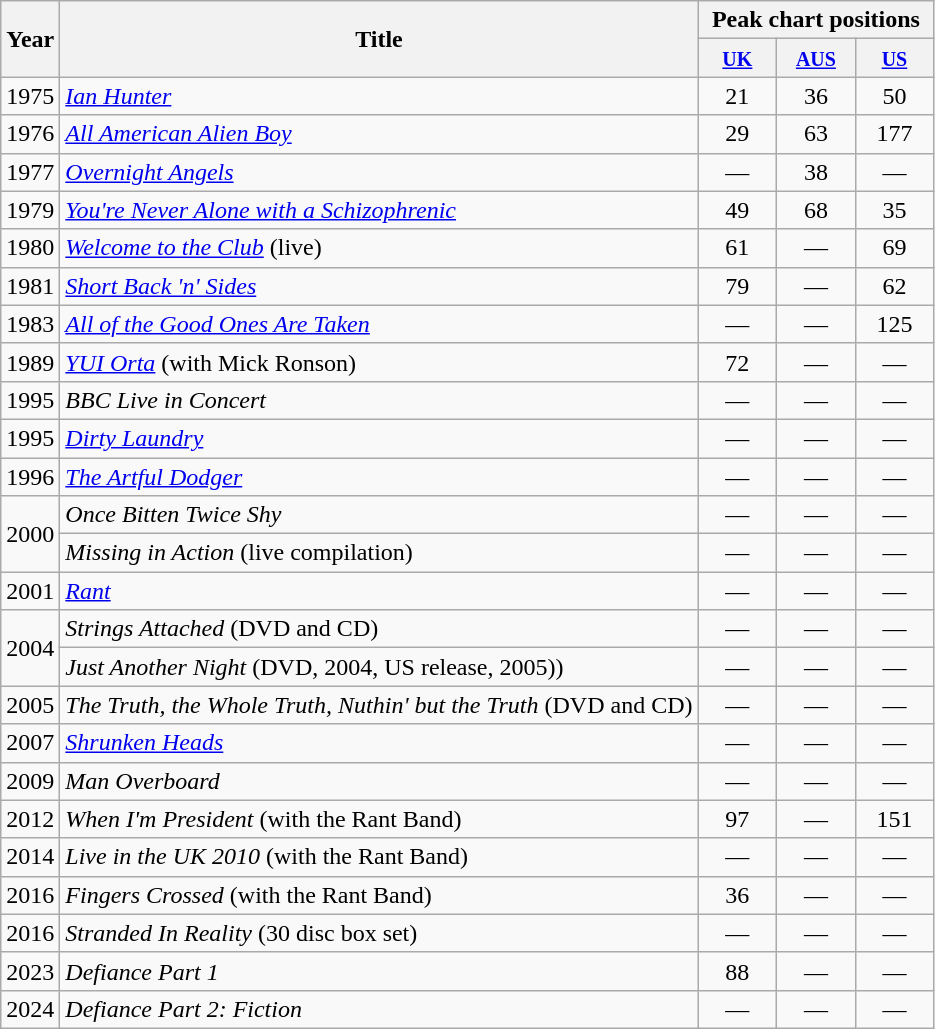<table class="wikitable" style="text-align:center;">
<tr>
<th scope="col" rowspan="2">Year</th>
<th scope="col" rowspan="2">Title</th>
<th scope="col" colspan="3">Peak chart positions</th>
</tr>
<tr>
<th scope="col" width="45"><small><a href='#'>UK</a></small><br></th>
<th scope="col" width="45"><small><a href='#'>AUS</a></small><br></th>
<th scope="col" width="45"><small><a href='#'>US</a></small><br></th>
</tr>
<tr>
<td>1975</td>
<td align="left"><em><a href='#'>Ian Hunter</a></em></td>
<td>21</td>
<td>36</td>
<td>50</td>
</tr>
<tr>
<td>1976</td>
<td align="left"><em><a href='#'>All American Alien Boy</a></em></td>
<td>29</td>
<td>63</td>
<td>177</td>
</tr>
<tr>
<td>1977</td>
<td align="left"><em><a href='#'>Overnight Angels</a></em></td>
<td>—</td>
<td>38</td>
<td>—</td>
</tr>
<tr>
<td>1979</td>
<td align="left"><em><a href='#'>You're Never Alone with a Schizophrenic</a></em></td>
<td>49</td>
<td>68</td>
<td>35</td>
</tr>
<tr>
<td>1980</td>
<td align="left"><em><a href='#'>Welcome to the Club</a></em> (live)</td>
<td>61</td>
<td>—</td>
<td>69</td>
</tr>
<tr>
<td>1981</td>
<td align="left"><em><a href='#'>Short Back 'n' Sides</a></em></td>
<td>79</td>
<td>—</td>
<td>62</td>
</tr>
<tr>
<td>1983</td>
<td align="left"><em><a href='#'>All of the Good Ones Are Taken</a></em></td>
<td>—</td>
<td>—</td>
<td>125</td>
</tr>
<tr>
<td>1989</td>
<td align="left"><em><a href='#'>YUI Orta</a></em> (with Mick Ronson)</td>
<td>72</td>
<td>—</td>
<td>—</td>
</tr>
<tr>
<td>1995</td>
<td align="left"><em>BBC Live in Concert</em></td>
<td>—</td>
<td>—</td>
<td>—</td>
</tr>
<tr>
<td>1995</td>
<td align="left"><em><a href='#'>Dirty Laundry</a></em></td>
<td>—</td>
<td>—</td>
<td>—</td>
</tr>
<tr>
<td>1996</td>
<td align="left"><em><a href='#'>The Artful Dodger</a></em></td>
<td>—</td>
<td>—</td>
<td>—</td>
</tr>
<tr>
<td rowspan="2">2000</td>
<td align="left"><em>Once Bitten Twice Shy</em></td>
<td>—</td>
<td>—</td>
<td>—</td>
</tr>
<tr>
<td align="left"><em>Missing in Action</em> (live compilation)</td>
<td>—</td>
<td>—</td>
<td>—</td>
</tr>
<tr>
<td>2001</td>
<td align="left"><em><a href='#'>Rant</a></em></td>
<td>—</td>
<td>—</td>
<td>—</td>
</tr>
<tr>
<td rowspan="2">2004</td>
<td align="left"><em>Strings Attached</em> (DVD and CD)</td>
<td>—</td>
<td>—</td>
<td>—</td>
</tr>
<tr>
<td align="left"><em>Just Another Night</em> (DVD, 2004, US release, 2005))</td>
<td>—</td>
<td>—</td>
<td>—</td>
</tr>
<tr>
<td>2005</td>
<td align="left"><em>The Truth, the Whole Truth, Nuthin' but the Truth</em> (DVD and CD)</td>
<td>—</td>
<td>—</td>
<td>—</td>
</tr>
<tr>
<td>2007</td>
<td align="left"><em><a href='#'>Shrunken Heads</a></em></td>
<td>—</td>
<td>—</td>
<td>—</td>
</tr>
<tr>
<td>2009</td>
<td align="left"><em>Man Overboard</em></td>
<td>—</td>
<td>—</td>
<td>—</td>
</tr>
<tr>
<td>2012</td>
<td align="left"><em>When I'm President</em> (with the Rant Band)</td>
<td>97</td>
<td>—</td>
<td>151</td>
</tr>
<tr>
<td>2014</td>
<td align="left"><em>Live in the UK 2010</em> (with the Rant Band)</td>
<td>—</td>
<td>—</td>
<td>—</td>
</tr>
<tr>
<td>2016</td>
<td align="left"><em>Fingers Crossed</em>  (with the Rant Band)</td>
<td>36</td>
<td>—</td>
<td>—</td>
</tr>
<tr>
<td>2016</td>
<td align="left"><em>Stranded In Reality</em>  (30 disc box set)</td>
<td>—</td>
<td>—</td>
<td>—</td>
</tr>
<tr>
<td>2023</td>
<td align="left"><em>Defiance Part 1</em></td>
<td>88</td>
<td>—</td>
<td>—</td>
</tr>
<tr>
<td>2024</td>
<td align="left"><em>Defiance Part 2: Fiction</em></td>
<td>—</td>
<td>—</td>
<td>—</td>
</tr>
</table>
